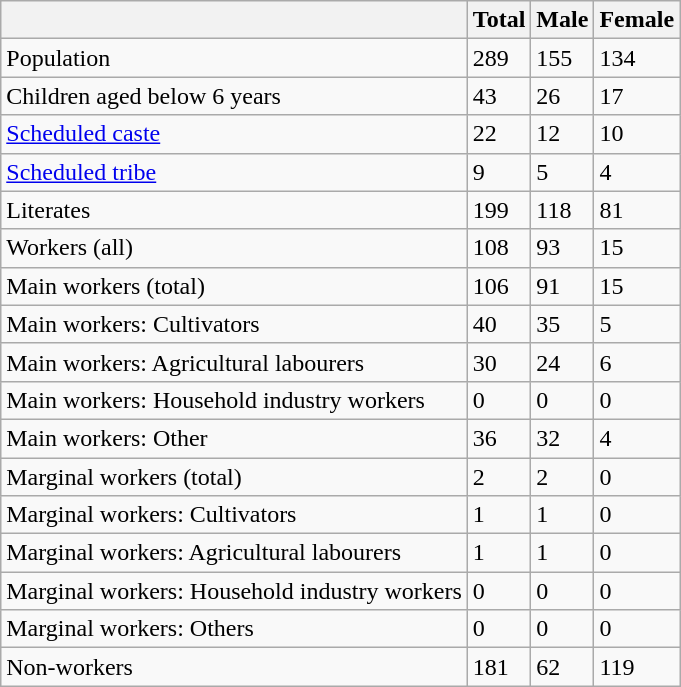<table class="wikitable sortable">
<tr>
<th></th>
<th>Total</th>
<th>Male</th>
<th>Female</th>
</tr>
<tr>
<td>Population</td>
<td>289</td>
<td>155</td>
<td>134</td>
</tr>
<tr>
<td>Children aged below 6 years</td>
<td>43</td>
<td>26</td>
<td>17</td>
</tr>
<tr>
<td><a href='#'>Scheduled caste</a></td>
<td>22</td>
<td>12</td>
<td>10</td>
</tr>
<tr>
<td><a href='#'>Scheduled tribe</a></td>
<td>9</td>
<td>5</td>
<td>4</td>
</tr>
<tr>
<td>Literates</td>
<td>199</td>
<td>118</td>
<td>81</td>
</tr>
<tr>
<td>Workers (all)</td>
<td>108</td>
<td>93</td>
<td>15</td>
</tr>
<tr>
<td>Main workers (total)</td>
<td>106</td>
<td>91</td>
<td>15</td>
</tr>
<tr>
<td>Main workers: Cultivators</td>
<td>40</td>
<td>35</td>
<td>5</td>
</tr>
<tr>
<td>Main workers: Agricultural labourers</td>
<td>30</td>
<td>24</td>
<td>6</td>
</tr>
<tr>
<td>Main workers: Household industry workers</td>
<td>0</td>
<td>0</td>
<td>0</td>
</tr>
<tr>
<td>Main workers: Other</td>
<td>36</td>
<td>32</td>
<td>4</td>
</tr>
<tr>
<td>Marginal workers (total)</td>
<td>2</td>
<td>2</td>
<td>0</td>
</tr>
<tr>
<td>Marginal workers: Cultivators</td>
<td>1</td>
<td>1</td>
<td>0</td>
</tr>
<tr>
<td>Marginal workers: Agricultural labourers</td>
<td>1</td>
<td>1</td>
<td>0</td>
</tr>
<tr>
<td>Marginal workers: Household industry workers</td>
<td>0</td>
<td>0</td>
<td>0</td>
</tr>
<tr>
<td>Marginal workers: Others</td>
<td>0</td>
<td>0</td>
<td>0</td>
</tr>
<tr>
<td>Non-workers</td>
<td>181</td>
<td>62</td>
<td>119</td>
</tr>
</table>
